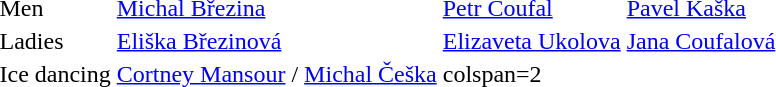<table>
<tr>
<td>Men</td>
<td><a href='#'>Michal Březina</a></td>
<td><a href='#'>Petr Coufal</a></td>
<td><a href='#'>Pavel Kaška</a></td>
</tr>
<tr>
<td>Ladies</td>
<td><a href='#'>Eliška Březinová</a></td>
<td><a href='#'>Elizaveta Ukolova</a></td>
<td><a href='#'>Jana Coufalová</a></td>
</tr>
<tr>
<td>Ice dancing</td>
<td><a href='#'>Cortney Mansour</a> / <a href='#'>Michal Češka</a></td>
<td>colspan=2 </td>
</tr>
</table>
